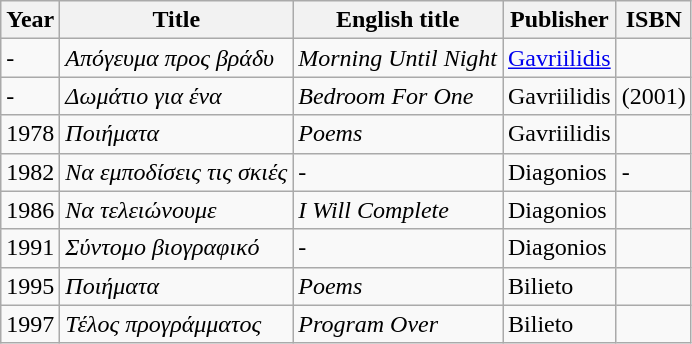<table class="wikitable">
<tr>
<th>Year</th>
<th>Title</th>
<th>English title</th>
<th>Publisher</th>
<th>ISBN</th>
</tr>
<tr>
<td>-</td>
<td><em>Απόγευμα προς βράδυ</em></td>
<td><em>Morning Until Night</em></td>
<td><a href='#'>Gavriilidis</a></td>
<td></td>
</tr>
<tr>
<td>-</td>
<td><em>Δωμάτιο για ένα</em></td>
<td><em>Bedroom For One</em></td>
<td>Gavriilidis</td>
<td> (2001)</td>
</tr>
<tr>
<td>1978</td>
<td><em>Ποιήματα</em></td>
<td><em>Poems</em></td>
<td>Gavriilidis</td>
<td></td>
</tr>
<tr>
<td>1982</td>
<td><em>Να εμποδίσεις τις σκιές</em></td>
<td>-</td>
<td>Diagonios</td>
<td>-</td>
</tr>
<tr>
<td>1986</td>
<td><em>Να τελειώνουμε</em></td>
<td><em>I Will Complete</em></td>
<td>Diagonios</td>
<td></td>
</tr>
<tr>
<td>1991</td>
<td><em>Σύντομο βιογραφικό</em></td>
<td>-</td>
<td>Diagonios</td>
<td></td>
</tr>
<tr>
<td>1995</td>
<td><em>Ποιήματα</em></td>
<td><em>Poems</em></td>
<td>Bilieto</td>
<td></td>
</tr>
<tr>
<td>1997</td>
<td><em>Τέλος προγράμματος</em></td>
<td><em>Program Over</em></td>
<td>Bilieto</td>
<td></td>
</tr>
</table>
